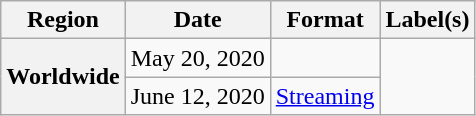<table class="wikitable plainrowheaders">
<tr>
<th scope="col">Region</th>
<th scope="col">Date</th>
<th scope="col">Format</th>
<th scope="col">Label(s)</th>
</tr>
<tr>
<th rowspan="2" scope="row">Worldwide</th>
<td>May 20, 2020</td>
<td></td>
<td rowspan="2"></td>
</tr>
<tr>
<td>June 12, 2020</td>
<td><a href='#'>Streaming</a></td>
</tr>
</table>
